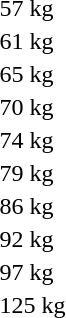<table>
<tr>
<td rowspan=2>57 kg<br></td>
<td rowspan=2></td>
<td rowspan=2></td>
<td></td>
</tr>
<tr>
<td></td>
</tr>
<tr>
<td rowspan=2>61 kg<br></td>
<td rowspan=2></td>
<td rowspan=2></td>
<td></td>
</tr>
<tr>
<td></td>
</tr>
<tr>
<td rowspan=2>65 kg<br></td>
<td rowspan=2></td>
<td rowspan=2></td>
<td></td>
</tr>
<tr>
<td></td>
</tr>
<tr>
<td rowspan=2>70 kg<br></td>
<td rowspan=2></td>
<td rowspan=2></td>
<td></td>
</tr>
<tr>
<td></td>
</tr>
<tr>
<td rowspan=2>74 kg<br></td>
<td rowspan=2></td>
<td rowspan=2></td>
<td></td>
</tr>
<tr>
<td></td>
</tr>
<tr>
<td rowspan=2>79 kg<br></td>
<td rowspan=2></td>
<td rowspan=2></td>
<td></td>
</tr>
<tr>
<td></td>
</tr>
<tr>
<td rowspan=2>86 kg<br></td>
<td rowspan=2></td>
<td rowspan=2></td>
<td></td>
</tr>
<tr>
<td></td>
</tr>
<tr>
<td rowspan=2>92 kg<br></td>
<td rowspan=2></td>
<td rowspan=2></td>
<td></td>
</tr>
<tr>
<td></td>
</tr>
<tr>
<td rowspan=2>97 kg<br></td>
<td rowspan=2></td>
<td rowspan=2></td>
<td></td>
</tr>
<tr>
<td></td>
</tr>
<tr>
<td rowspan=2>125 kg<br></td>
<td rowspan=2></td>
<td rowspan=2></td>
<td></td>
</tr>
<tr>
<td></td>
</tr>
</table>
